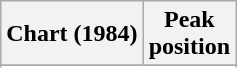<table class="wikitable sortable plainrowheaders">
<tr>
<th scope="col">Chart (1984)</th>
<th scope="col">Peak<br>position</th>
</tr>
<tr>
</tr>
<tr>
</tr>
<tr>
</tr>
</table>
